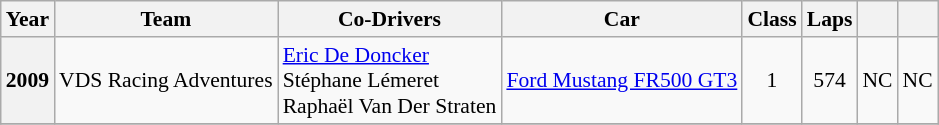<table class="wikitable" style="text-align:center; font-size:90%">
<tr>
<th>Year</th>
<th>Team</th>
<th>Co-Drivers</th>
<th>Car</th>
<th>Class</th>
<th>Laps</th>
<th></th>
<th></th>
</tr>
<tr>
<th>2009</th>
<td align="left"> VDS Racing Adventures</td>
<td align="left"> <a href='#'>Eric De Doncker</a><br> Stéphane Lémeret<br>  Raphaël Van Der Straten<br></td>
<td align="left"><a href='#'>Ford Mustang FR500 GT3</a></td>
<td>1</td>
<td>574</td>
<td>NC</td>
<td>NC</td>
</tr>
<tr>
</tr>
</table>
